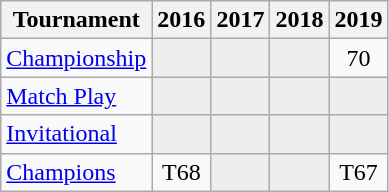<table class="wikitable" style="text-align:center;">
<tr>
<th>Tournament</th>
<th>2016</th>
<th>2017</th>
<th>2018</th>
<th>2019</th>
</tr>
<tr>
<td align="left"><a href='#'>Championship</a></td>
<td style="background:#eeeeee;"></td>
<td style="background:#eeeeee;"></td>
<td style="background:#eeeeee;"></td>
<td>70</td>
</tr>
<tr>
<td align="left"><a href='#'>Match Play</a></td>
<td style="background:#eeeeee;"></td>
<td style="background:#eeeeee;"></td>
<td style="background:#eeeeee;"></td>
<td style="background:#eeeeee;"></td>
</tr>
<tr>
<td align="left"><a href='#'>Invitational</a></td>
<td style="background:#eeeeee;"></td>
<td style="background:#eeeeee;"></td>
<td style="background:#eeeeee;"></td>
<td style="background:#eeeeee;"></td>
</tr>
<tr>
<td align="left"><a href='#'>Champions</a></td>
<td>T68</td>
<td style="background:#eeeeee;"></td>
<td style="background:#eeeeee;"></td>
<td>T67</td>
</tr>
</table>
